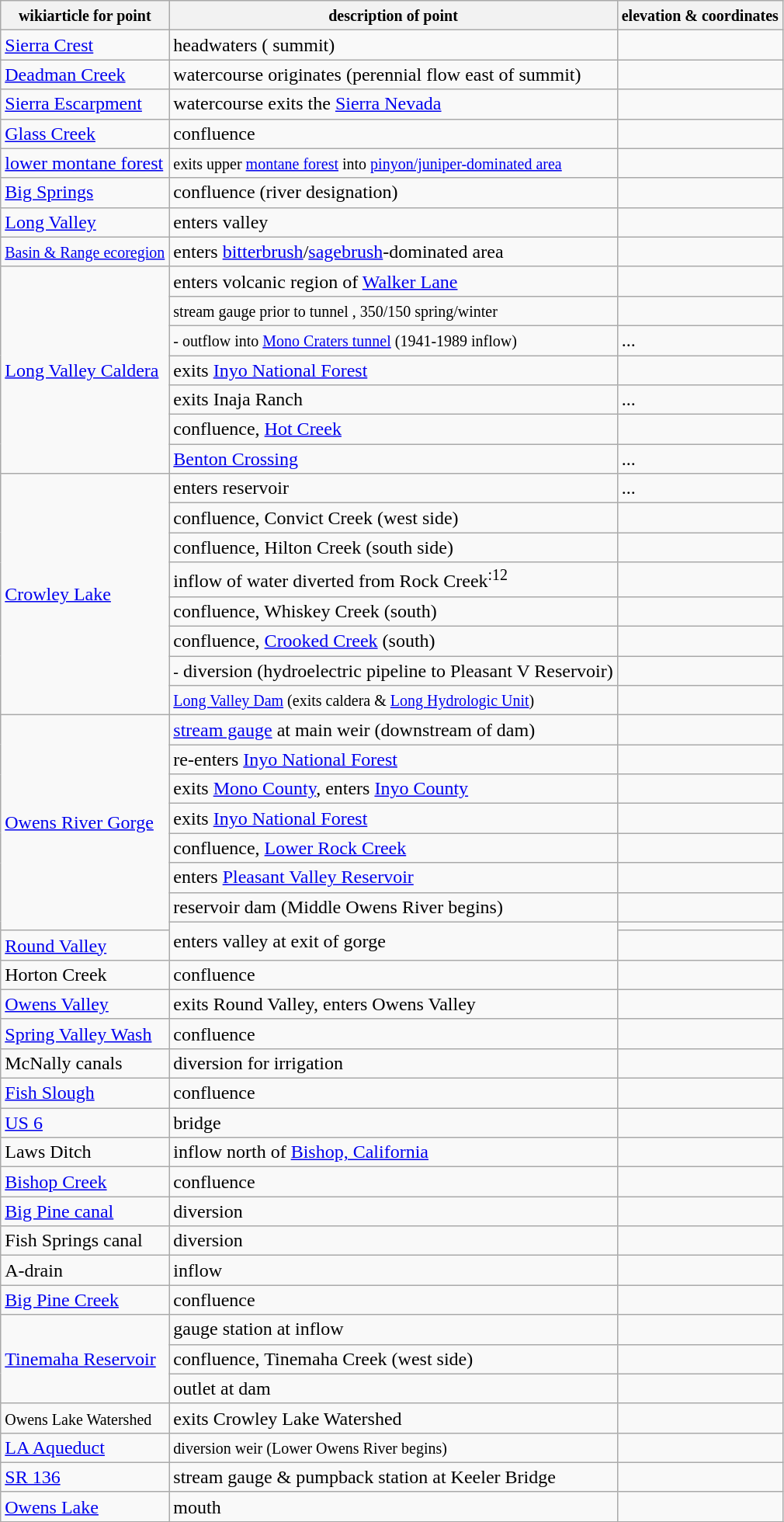<table class="wikitable sortable">
<tr>
<th><small>wikiarticle for point</small></th>
<th><small>description of point</small></th>
<th><small>elevation & coordinates</small></th>
</tr>
<tr>
<td><a href='#'>Sierra Crest</a></td>
<td>headwaters ( summit)</td>
<td><small></small></td>
</tr>
<tr>
<td><a href='#'>Deadman Creek</a></td>
<td>watercourse originates (perennial flow east of summit)</td>
<td><small></small></td>
</tr>
<tr>
<td><a href='#'>Sierra Escarpment</a></td>
<td>watercourse exits the <a href='#'>Sierra Nevada</a></td>
<td></td>
</tr>
<tr>
<td><a href='#'>Glass Creek</a></td>
<td>confluence</td>
<td></td>
</tr>
<tr>
<td><a href='#'>lower montane forest</a></td>
<td><small>exits upper <a href='#'>montane forest</a> into <a href='#'>pinyon/juniper-dominated area</a></small></td>
<td><small></small></td>
</tr>
<tr>
<td><a href='#'>Big Springs</a></td>
<td>confluence (river designation)</td>
<td><small></small></td>
</tr>
<tr>
<td><a href='#'>Long Valley</a></td>
<td>enters valley</td>
<td></td>
</tr>
<tr>
<td><small><a href='#'>Basin & Range ecoregion</a></small></td>
<td>enters <a href='#'>bitterbrush</a>/<a href='#'>sagebrush</a>-dominated area</td>
<td><small></small></td>
</tr>
<tr>
<td rowspan=7><a href='#'>Long Valley Caldera</a></td>
<td>enters volcanic region of <a href='#'>Walker Lane</a></td>
<td></td>
</tr>
<tr>
<td><small>stream gauge prior to tunnel , 350/150 spring/winter</small></td>
<td></td>
</tr>
<tr>
<td><small>- outflow into <a href='#'>Mono Craters tunnel</a> (1941-1989 inflow)</small></td>
<td> ...</td>
</tr>
<tr>
<td>exits <a href='#'>Inyo National Forest</a></td>
<td></td>
</tr>
<tr>
<td>exits Inaja Ranch</td>
<td> ...</td>
</tr>
<tr>
<td>confluence, <a href='#'>Hot Creek</a></td>
<td></td>
</tr>
<tr>
<td><a href='#'>Benton Crossing</a></td>
<td> ...</td>
</tr>
<tr>
<td rowspan=8><a href='#'>Crowley Lake</a></td>
<td>enters reservoir</td>
<td> ...</td>
</tr>
<tr>
<td>confluence, Convict Creek (west side)</td>
<td></td>
</tr>
<tr>
<td>confluence, Hilton Creek (south side)</td>
<td></td>
</tr>
<tr>
<td>inflow of water diverted from Rock Creek<sup>:12</sup></td>
<td></td>
</tr>
<tr>
<td>confluence, Whiskey Creek (south)</td>
<td></td>
</tr>
<tr>
<td>confluence, <a href='#'>Crooked Creek</a> (south)</td>
<td></td>
</tr>
<tr>
<td><small>-</small>  diversion (hydroelectric pipeline to Pleasant V Reservoir)</td>
<td></td>
</tr>
<tr>
<td><small><a href='#'>Long Valley Dam</a> (exits caldera &  <a href='#'>Long Hydrologic Unit</a>)</small></td>
<td><small></small></td>
</tr>
<tr>
<td rowspan=8><a href='#'>Owens River Gorge</a></td>
<td><a href='#'>stream gauge</a> at main weir (downstream of dam)</td>
<td></td>
</tr>
<tr>
<td>re-enters <a href='#'>Inyo National Forest</a></td>
<td><small></small></td>
</tr>
<tr>
<td>exits <a href='#'>Mono County</a>, enters <a href='#'>Inyo County</a></td>
<td></td>
</tr>
<tr>
<td>exits <a href='#'>Inyo National Forest</a></td>
<td><small></small></td>
</tr>
<tr>
<td>confluence, <a href='#'>Lower Rock Creek</a></td>
<td></td>
</tr>
<tr>
<td>enters <a href='#'>Pleasant Valley Reservoir</a></td>
<td></td>
</tr>
<tr>
<td>reservoir dam (Middle Owens River begins)</td>
<td><small></small></td>
</tr>
<tr>
<td rowspan=2>enters valley at exit of gorge</td>
<td></td>
</tr>
<tr>
<td><a href='#'>Round Valley</a></td>
<td></td>
</tr>
<tr>
<td>Horton Creek</td>
<td>confluence</td>
<td></td>
</tr>
<tr>
<td><a href='#'>Owens Valley</a></td>
<td>exits Round Valley, enters Owens Valley</td>
<td></td>
</tr>
<tr>
<td><a href='#'>Spring Valley Wash</a></td>
<td>confluence</td>
<td></td>
</tr>
<tr>
<td>McNally canals</td>
<td>diversion for irrigation</td>
<td></td>
</tr>
<tr>
<td><a href='#'>Fish Slough</a></td>
<td>confluence</td>
<td></td>
</tr>
<tr>
<td><a href='#'>US 6</a></td>
<td>bridge</td>
<td></td>
</tr>
<tr>
<td>Laws Ditch</td>
<td>inflow north of <a href='#'>Bishop, California</a></td>
<td></td>
</tr>
<tr>
<td><a href='#'>Bishop Creek</a></td>
<td>confluence</td>
<td></td>
</tr>
<tr>
<td><a href='#'>Big Pine canal</a></td>
<td>diversion</td>
<td></td>
</tr>
<tr>
<td>Fish Springs canal</td>
<td>diversion</td>
<td></td>
</tr>
<tr>
<td>A-drain</td>
<td>inflow</td>
<td></td>
</tr>
<tr>
<td><a href='#'>Big Pine Creek</a></td>
<td>confluence</td>
<td><small></small></td>
</tr>
<tr>
<td rowspan=3><a href='#'>Tinemaha Reservoir</a></td>
<td>gauge station at inflow</td>
<td></td>
</tr>
<tr>
<td>confluence, Tinemaha Creek (west side)</td>
<td></td>
</tr>
<tr>
<td>outlet at dam</td>
<td></td>
</tr>
<tr>
<td><small>Owens Lake Watershed</small></td>
<td>exits Crowley Lake Watershed</td>
<td></td>
</tr>
<tr>
<td><a href='#'>LA Aqueduct</a></td>
<td><small> diversion weir  (Lower Owens River begins)</small></td>
<td><small></small></td>
</tr>
<tr>
<td><a href='#'>SR 136</a></td>
<td>stream gauge & pumpback station at Keeler Bridge</td>
<td><small></small></td>
</tr>
<tr>
<td><a href='#'>Owens Lake</a></td>
<td>mouth</td>
<td><small></small></td>
</tr>
<tr>
</tr>
</table>
